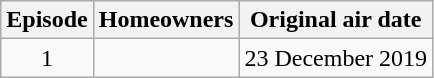<table class="wikitable" style="text-align:center;">
<tr>
<th>Episode</th>
<th>Homeowners</th>
<th>Original air date</th>
</tr>
<tr>
<td>1</td>
<td></td>
<td>23 December 2019</td>
</tr>
</table>
